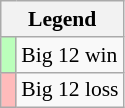<table class="wikitable" style="font-size:90%">
<tr>
<th colspan="2">Legend</th>
</tr>
<tr>
<td style="background:#bfb;"> </td>
<td>Big 12 win</td>
</tr>
<tr>
<td style="background:#fbb;"> </td>
<td>Big 12 loss</td>
</tr>
</table>
